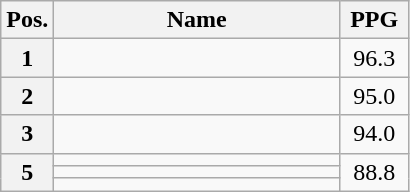<table class=wikitable style="text-align:center;">
<tr>
<th width="13%">Pos.</th>
<th width="70%">Name</th>
<th width="17%">PPG</th>
</tr>
<tr>
<th>1</th>
<td align=left></td>
<td>96.3</td>
</tr>
<tr>
<th>2</th>
<td align=left></td>
<td>95.0</td>
</tr>
<tr>
<th>3</th>
<td align=left></td>
<td>94.0</td>
</tr>
<tr>
<th rowspan=3>5</th>
<td align=left></td>
<td rowspan=3>88.8</td>
</tr>
<tr>
<td align=left></td>
</tr>
<tr>
<td align=left></td>
</tr>
</table>
